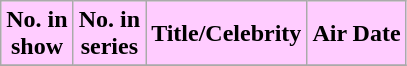<table class="wikitable plainrowheaders">
<tr style="color:black">
<th style="background: #FFCCFF;">No. in <br>show</th>
<th style="background: #FFCCFF;">No. in <br>series</th>
<th style="background: #FFCCFF;">Title/Celebrity</th>
<th style="background: #FFCCFF;">Air Date</th>
</tr>
<tr>
</tr>
</table>
